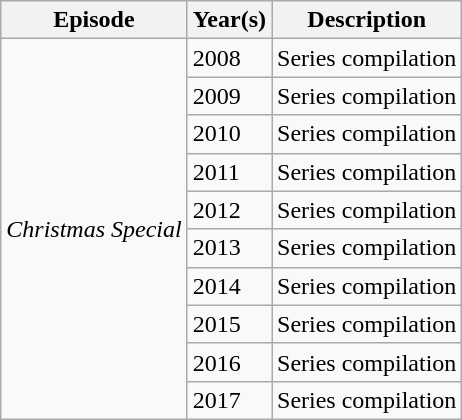<table class="wikitable sortable">
<tr>
<th>Episode</th>
<th>Year(s)</th>
<th>Description</th>
</tr>
<tr>
<td rowspan=10><em>Christmas Special</em></td>
<td>2008</td>
<td>Series compilation</td>
</tr>
<tr>
<td>2009</td>
<td>Series compilation</td>
</tr>
<tr>
<td>2010</td>
<td>Series compilation</td>
</tr>
<tr>
<td>2011</td>
<td>Series compilation</td>
</tr>
<tr>
<td>2012</td>
<td>Series compilation</td>
</tr>
<tr>
<td>2013</td>
<td>Series compilation</td>
</tr>
<tr>
<td>2014</td>
<td>Series compilation</td>
</tr>
<tr>
<td>2015</td>
<td>Series compilation</td>
</tr>
<tr>
<td>2016</td>
<td>Series compilation</td>
</tr>
<tr>
<td>2017</td>
<td>Series compilation</td>
</tr>
</table>
